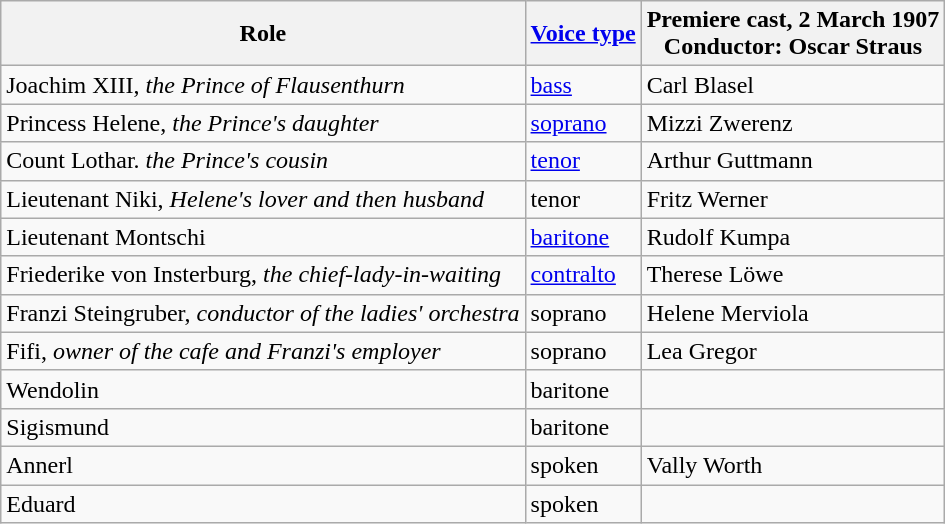<table class="wikitable">
<tr>
<th>Role</th>
<th><a href='#'>Voice type</a></th>
<th>Premiere cast, 2 March 1907<br>Conductor: Oscar Straus</th>
</tr>
<tr>
<td>Joachim XIII, <em>the Prince of Flausenthurn</em></td>
<td><a href='#'>bass</a></td>
<td>Carl Blasel</td>
</tr>
<tr>
<td>Princess Helene, <em>the Prince's daughter</em></td>
<td><a href='#'>soprano</a></td>
<td>Mizzi Zwerenz</td>
</tr>
<tr>
<td>Count Lothar. <em>the Prince's cousin</em></td>
<td><a href='#'>tenor</a></td>
<td>Arthur Guttmann</td>
</tr>
<tr>
<td>Lieutenant Niki, <em>Helene's lover and then husband</em></td>
<td>tenor</td>
<td>Fritz Werner</td>
</tr>
<tr>
<td>Lieutenant Montschi</td>
<td><a href='#'>baritone</a></td>
<td>Rudolf Kumpa</td>
</tr>
<tr>
<td>Friederike von Insterburg, <em>the chief-lady-in-waiting</em></td>
<td><a href='#'>contralto</a></td>
<td>Therese Löwe</td>
</tr>
<tr>
<td>Franzi Steingruber, <em>conductor of the ladies' orchestra</em></td>
<td>soprano</td>
<td>Helene Merviola</td>
</tr>
<tr>
<td>Fifi, <em>owner of the cafe and Franzi's employer</em></td>
<td>soprano</td>
<td>Lea Gregor</td>
</tr>
<tr>
<td>Wendolin</td>
<td>baritone</td>
<td></td>
</tr>
<tr>
<td>Sigismund</td>
<td>baritone</td>
<td></td>
</tr>
<tr>
<td>Annerl</td>
<td>spoken</td>
<td>Vally Worth</td>
</tr>
<tr>
<td>Eduard</td>
<td>spoken</td>
<td></td>
</tr>
</table>
